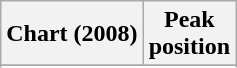<table class="wikitable sortable plainrowheaders" style="text-align:center">
<tr>
<th scope="col">Chart (2008)</th>
<th scope="col">Peak<br> position</th>
</tr>
<tr>
</tr>
<tr>
</tr>
</table>
